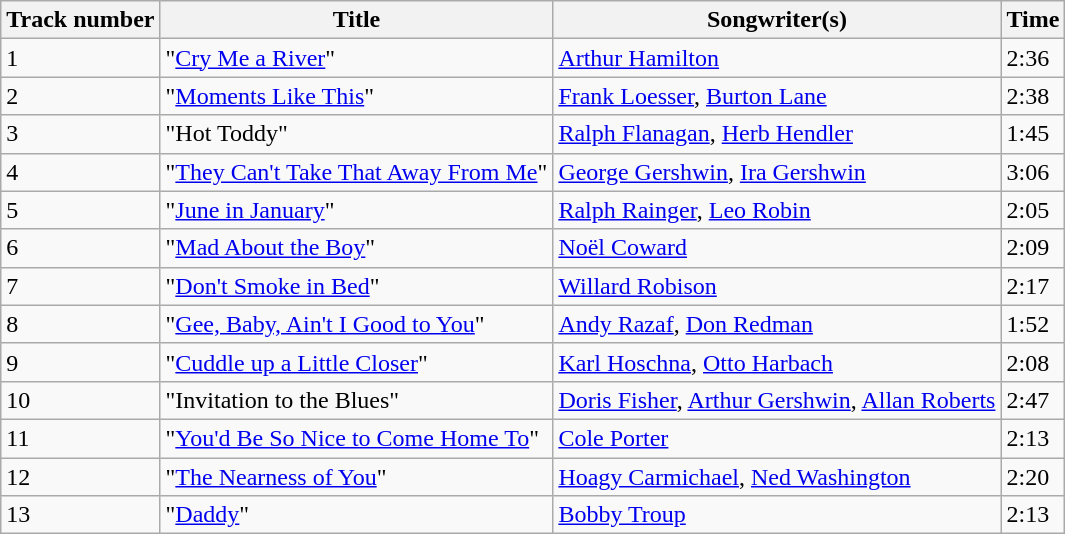<table class="wikitable">
<tr>
<th>Track number</th>
<th>Title</th>
<th>Songwriter(s)</th>
<th>Time</th>
</tr>
<tr>
<td>1</td>
<td>"<a href='#'>Cry Me a River</a>"</td>
<td><a href='#'>Arthur Hamilton</a></td>
<td>2:36</td>
</tr>
<tr>
<td>2</td>
<td>"<a href='#'>Moments Like This</a>"</td>
<td><a href='#'>Frank Loesser</a>, <a href='#'>Burton Lane</a></td>
<td>2:38</td>
</tr>
<tr>
<td>3</td>
<td>"Hot Toddy"</td>
<td><a href='#'>Ralph Flanagan</a>, <a href='#'>Herb Hendler</a></td>
<td>1:45</td>
</tr>
<tr>
<td>4</td>
<td>"<a href='#'>They Can't Take That Away From Me</a>"</td>
<td><a href='#'>George Gershwin</a>, <a href='#'>Ira Gershwin</a></td>
<td>3:06</td>
</tr>
<tr>
<td>5</td>
<td>"<a href='#'>June in January</a>"</td>
<td><a href='#'>Ralph Rainger</a>, <a href='#'>Leo Robin</a></td>
<td>2:05</td>
</tr>
<tr>
<td>6</td>
<td>"<a href='#'>Mad About the Boy</a>"</td>
<td><a href='#'>Noël Coward</a></td>
<td>2:09</td>
</tr>
<tr>
<td>7</td>
<td>"<a href='#'>Don't Smoke in Bed</a>"</td>
<td><a href='#'>Willard Robison</a></td>
<td>2:17</td>
</tr>
<tr>
<td>8</td>
<td>"<a href='#'>Gee, Baby, Ain't I Good to You</a>"</td>
<td><a href='#'>Andy Razaf</a>, <a href='#'>Don Redman</a></td>
<td>1:52</td>
</tr>
<tr>
<td>9</td>
<td>"<a href='#'>Cuddle up a Little Closer</a>"</td>
<td><a href='#'>Karl Hoschna</a>, <a href='#'>Otto Harbach</a></td>
<td>2:08</td>
</tr>
<tr>
<td>10</td>
<td>"Invitation to the Blues"</td>
<td><a href='#'>Doris Fisher</a>, <a href='#'>Arthur Gershwin</a>, <a href='#'>Allan Roberts</a></td>
<td>2:47</td>
</tr>
<tr>
<td>11</td>
<td>"<a href='#'>You'd Be So Nice to Come Home To</a>"</td>
<td><a href='#'>Cole Porter</a></td>
<td>2:13</td>
</tr>
<tr>
<td>12</td>
<td>"<a href='#'>The Nearness of You</a>"</td>
<td><a href='#'>Hoagy Carmichael</a>, <a href='#'>Ned Washington</a></td>
<td>2:20</td>
</tr>
<tr>
<td>13</td>
<td>"<a href='#'>Daddy</a>"</td>
<td><a href='#'>Bobby Troup</a></td>
<td>2:13</td>
</tr>
</table>
